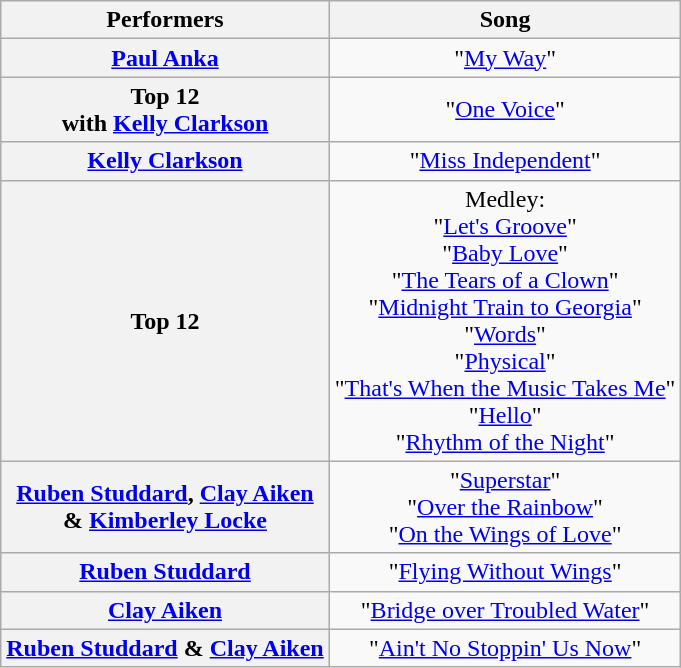<table class="wikitable unsortable" style="text-align:center;">
<tr>
<th scope="col">Performers</th>
<th scope="col">Song</th>
</tr>
<tr>
<th scope="row"><a href='#'>Paul Anka</a></th>
<td>"<a href='#'>My Way</a>"</td>
</tr>
<tr>
<th scope="row">Top 12<br>with <a href='#'>Kelly Clarkson</a></th>
<td>"<a href='#'>One Voice</a>"</td>
</tr>
<tr>
<th scope="row"><a href='#'>Kelly Clarkson</a></th>
<td>"<a href='#'>Miss Independent</a>"</td>
</tr>
<tr>
<th scope="row">Top 12</th>
<td>Medley:<br>"<a href='#'>Let's Groove</a>"<br>"<a href='#'>Baby Love</a>"<br>"<a href='#'>The Tears of a Clown</a>"<br>"<a href='#'>Midnight Train to Georgia</a>"<br>"<a href='#'>Words</a>"<br>"<a href='#'>Physical</a>"<br>"<a href='#'>That's When the Music Takes Me</a>"<br>"<a href='#'>Hello</a>"<br>"<a href='#'>Rhythm of the Night</a>"</td>
</tr>
<tr>
<th scope="row"><a href='#'>Ruben Studdard</a>, <a href='#'>Clay Aiken</a><br>& <a href='#'>Kimberley Locke</a></th>
<td>"<a href='#'>Superstar</a>"<br>"<a href='#'>Over the Rainbow</a>"<br>"<a href='#'>On the Wings of Love</a>"</td>
</tr>
<tr>
<th scope="row"><a href='#'>Ruben Studdard</a></th>
<td>"<a href='#'>Flying Without Wings</a>"</td>
</tr>
<tr>
<th scope="row"><a href='#'>Clay Aiken</a></th>
<td>"<a href='#'>Bridge over Troubled Water</a>"</td>
</tr>
<tr>
<th scope="row"><a href='#'>Ruben Studdard</a> & <a href='#'>Clay Aiken</a></th>
<td>"<a href='#'>Ain't No Stoppin' Us Now</a>"</td>
</tr>
</table>
